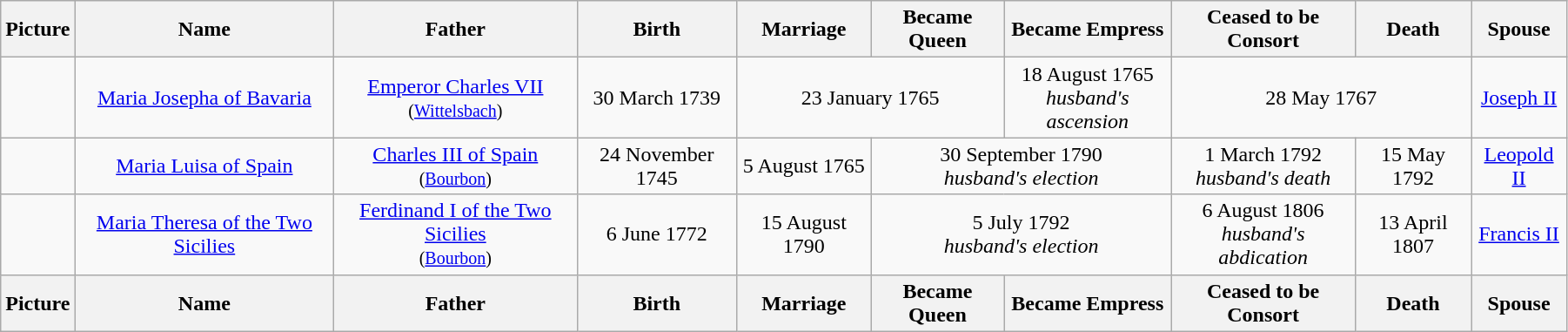<table width=95% class="wikitable">
<tr>
<th>Picture</th>
<th>Name</th>
<th>Father</th>
<th>Birth</th>
<th>Marriage</th>
<th>Became Queen</th>
<th>Became Empress</th>
<th>Ceased to be Consort</th>
<th>Death</th>
<th>Spouse</th>
</tr>
<tr>
<td align=center></td>
<td align=center><a href='#'>Maria Josepha of Bavaria</a></td>
<td align="center"><a href='#'>Emperor Charles VII</a><br><small>(<a href='#'>Wittelsbach</a>)</small></td>
<td align="center">30 March 1739</td>
<td align="center" colspan="2">23 January 1765</td>
<td align="center">18 August 1765<br><em>husband's ascension</em></td>
<td align="center" colspan="2">28 May 1767</td>
<td align="center"><a href='#'>Joseph II</a></td>
</tr>
<tr>
<td align=center></td>
<td align=center><a href='#'>Maria Luisa of Spain</a></td>
<td align="center"><a href='#'>Charles III of Spain</a><br><small>(<a href='#'>Bourbon</a>)</small></td>
<td align="center">24 November 1745</td>
<td align="center">5 August 1765</td>
<td align="center" colspan="2">30 September 1790<br><em>husband's election</em></td>
<td align="center">1 March 1792<br><em>husband's death</em></td>
<td align="center">15 May 1792</td>
<td align="center"><a href='#'>Leopold II</a></td>
</tr>
<tr>
<td align=center></td>
<td align=center><a href='#'>Maria Theresa of the Two Sicilies</a></td>
<td align="center"><a href='#'>Ferdinand I of the Two Sicilies</a><br><small>(<a href='#'>Bourbon</a>)</small></td>
<td align="center">6 June 1772</td>
<td align="center">15 August 1790</td>
<td align="center" colspan="2">5 July 1792<br><em>husband's election</em></td>
<td align="center">6 August 1806<br><em>husband's abdication</em></td>
<td align="center">13 April 1807</td>
<td align="center"><a href='#'>Francis II</a></td>
</tr>
<tr>
<th>Picture</th>
<th>Name</th>
<th>Father</th>
<th>Birth</th>
<th>Marriage</th>
<th>Became Queen</th>
<th>Became Empress</th>
<th>Ceased to be Consort</th>
<th>Death</th>
<th>Spouse</th>
</tr>
</table>
